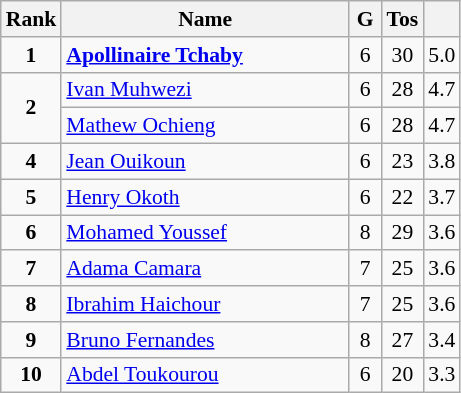<table class="wikitable" style="text-align:center; font-size:90%;">
<tr>
<th width=10px>Rank</th>
<th width=185px>Name</th>
<th width=15px>G</th>
<th width=10px>Tos</th>
<th width=10px></th>
</tr>
<tr>
<td><strong>1</strong></td>
<td align=left> <strong><a href='#'>Apollinaire Tchaby</a></strong></td>
<td>6</td>
<td>30</td>
<td>5.0</td>
</tr>
<tr>
<td rowspan=2><strong>2</strong></td>
<td align=left> <a href='#'>Ivan Muhwezi</a></td>
<td>6</td>
<td>28</td>
<td>4.7</td>
</tr>
<tr>
<td align=left> <a href='#'>Mathew Ochieng</a></td>
<td>6</td>
<td>28</td>
<td>4.7</td>
</tr>
<tr>
<td><strong>4</strong></td>
<td align=left> <a href='#'>Jean Ouikoun</a></td>
<td>6</td>
<td>23</td>
<td>3.8</td>
</tr>
<tr>
<td><strong>5</strong></td>
<td align=left> <a href='#'>Henry Okoth</a></td>
<td>6</td>
<td>22</td>
<td>3.7</td>
</tr>
<tr>
<td><strong>6</strong></td>
<td align=left> <a href='#'>Mohamed Youssef</a></td>
<td>8</td>
<td>29</td>
<td>3.6</td>
</tr>
<tr>
<td><strong>7</strong></td>
<td align=left> <a href='#'>Adama Camara</a></td>
<td>7</td>
<td>25</td>
<td>3.6</td>
</tr>
<tr>
<td><strong>8</strong></td>
<td align=left> <a href='#'>Ibrahim Haichour</a></td>
<td>7</td>
<td>25</td>
<td>3.6</td>
</tr>
<tr>
<td><strong>9</strong></td>
<td align=left> <a href='#'>Bruno Fernandes</a></td>
<td>8</td>
<td>27</td>
<td>3.4</td>
</tr>
<tr>
<td><strong>10</strong></td>
<td align=left> <a href='#'>Abdel Toukourou</a></td>
<td>6</td>
<td>20</td>
<td>3.3</td>
</tr>
</table>
